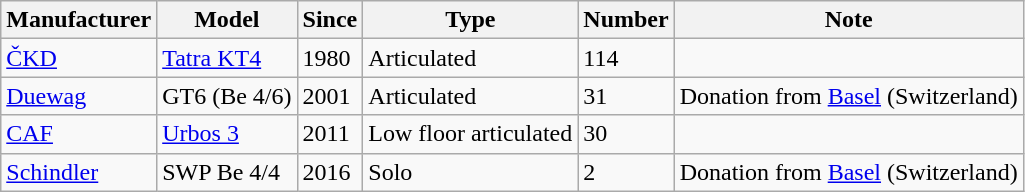<table class="wikitable sortable">
<tr>
<th>Manufacturer</th>
<th>Model</th>
<th>Since</th>
<th>Type</th>
<th>Number</th>
<th>Note</th>
</tr>
<tr>
<td><a href='#'>ČKD</a></td>
<td><a href='#'>Tatra KT4</a></td>
<td>1980</td>
<td>Articulated</td>
<td>114</td>
<td></td>
</tr>
<tr>
<td><a href='#'>Duewag</a></td>
<td>GT6 (Be 4/6)</td>
<td>2001</td>
<td>Articulated</td>
<td>31</td>
<td>Donation from <a href='#'>Basel</a> (Switzerland)</td>
</tr>
<tr>
<td><a href='#'>CAF</a></td>
<td><a href='#'>Urbos 3</a></td>
<td>2011</td>
<td>Low floor articulated</td>
<td>30</td>
<td></td>
</tr>
<tr>
<td><a href='#'>Schindler</a></td>
<td>SWP Be 4/4</td>
<td>2016</td>
<td>Solo</td>
<td>2</td>
<td>Donation from <a href='#'>Basel</a> (Switzerland)</td>
</tr>
</table>
